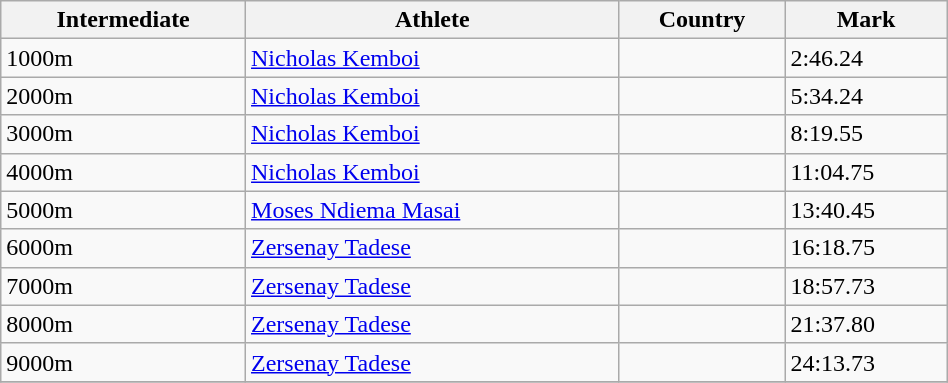<table class="wikitable" width=50%>
<tr>
<th>Intermediate</th>
<th>Athlete</th>
<th>Country</th>
<th>Mark</th>
</tr>
<tr>
<td>1000m</td>
<td><a href='#'>Nicholas Kemboi</a></td>
<td></td>
<td>2:46.24</td>
</tr>
<tr>
<td>2000m</td>
<td><a href='#'>Nicholas Kemboi</a></td>
<td></td>
<td>5:34.24</td>
</tr>
<tr>
<td>3000m</td>
<td><a href='#'>Nicholas Kemboi</a></td>
<td></td>
<td>8:19.55</td>
</tr>
<tr>
<td>4000m</td>
<td><a href='#'>Nicholas Kemboi</a></td>
<td></td>
<td>11:04.75</td>
</tr>
<tr>
<td>5000m</td>
<td><a href='#'>Moses Ndiema Masai</a></td>
<td></td>
<td>13:40.45</td>
</tr>
<tr>
<td>6000m</td>
<td><a href='#'>Zersenay Tadese</a></td>
<td></td>
<td>16:18.75</td>
</tr>
<tr>
<td>7000m</td>
<td><a href='#'>Zersenay Tadese</a></td>
<td></td>
<td>18:57.73</td>
</tr>
<tr>
<td>8000m</td>
<td><a href='#'>Zersenay Tadese</a></td>
<td></td>
<td>21:37.80</td>
</tr>
<tr>
<td>9000m</td>
<td><a href='#'>Zersenay Tadese</a></td>
<td></td>
<td>24:13.73</td>
</tr>
<tr>
</tr>
</table>
